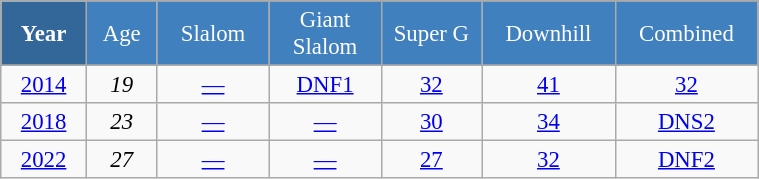<table class="wikitable" style="font-size:95%; text-align:center; border:grey solid 1px; border-collapse:collapse;" width="40%">
<tr style="background-color:#369; color:white;">
<td rowspan="2" colspan="1" width="4%"><strong>Year</strong></td>
</tr>
<tr style="background-color:#4180be; color:white;">
<td width="3%">Age</td>
<td width="5%">Slalom</td>
<td width="5%">Giant<br>Slalom</td>
<td width="5%">Super G</td>
<td width="5%">Downhill</td>
<td width="5%">Combined</td>
</tr>
<tr style="background-color:#8CB2D8; color:white;">
</tr>
<tr>
<td><a href='#'>2014</a></td>
<td><em>19</em></td>
<td><a href='#'>—</a></td>
<td><a href='#'>DNF1</a></td>
<td><a href='#'>32</a></td>
<td><a href='#'>41</a></td>
<td><a href='#'>32</a></td>
</tr>
<tr>
<td><a href='#'>2018</a></td>
<td><em>23</em></td>
<td><a href='#'>—</a></td>
<td><a href='#'>—</a></td>
<td><a href='#'>30</a></td>
<td><a href='#'>34</a></td>
<td><a href='#'>DNS2</a></td>
</tr>
<tr>
<td><a href='#'>2022</a></td>
<td><em>27</em></td>
<td><a href='#'>—</a></td>
<td><a href='#'>—</a></td>
<td><a href='#'>27</a></td>
<td><a href='#'>32</a></td>
<td><a href='#'>DNF2</a></td>
</tr>
</table>
